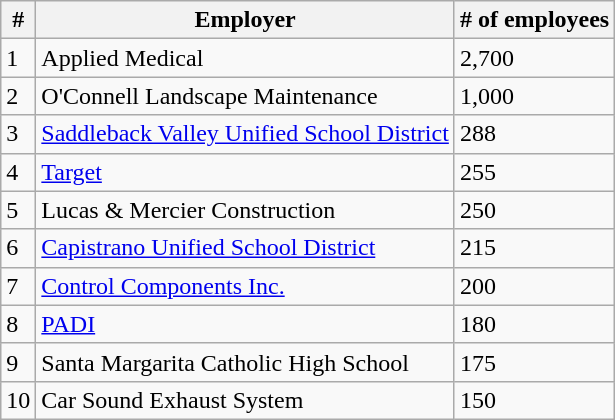<table class="wikitable">
<tr>
<th>#</th>
<th>Employer</th>
<th># of employees</th>
</tr>
<tr>
<td>1</td>
<td>Applied Medical</td>
<td>2,700</td>
</tr>
<tr>
<td>2</td>
<td>O'Connell Landscape Maintenance</td>
<td>1,000</td>
</tr>
<tr>
<td>3</td>
<td><a href='#'>Saddleback Valley Unified School District</a></td>
<td>288</td>
</tr>
<tr>
<td>4</td>
<td><a href='#'>Target</a></td>
<td>255</td>
</tr>
<tr>
<td>5</td>
<td>Lucas & Mercier Construction</td>
<td>250</td>
</tr>
<tr>
<td>6</td>
<td><a href='#'>Capistrano Unified School District</a></td>
<td>215</td>
</tr>
<tr>
<td>7</td>
<td><a href='#'>Control Components Inc.</a></td>
<td>200</td>
</tr>
<tr>
<td>8</td>
<td><a href='#'>PADI</a></td>
<td>180</td>
</tr>
<tr>
<td>9</td>
<td>Santa Margarita Catholic High School</td>
<td>175</td>
</tr>
<tr>
<td>10</td>
<td>Car Sound Exhaust System</td>
<td>150</td>
</tr>
</table>
